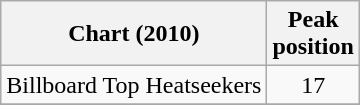<table class="wikitable">
<tr>
<th align="left">Chart (2010)</th>
<th align="left">Peak<br>position</th>
</tr>
<tr>
<td align="left">Billboard Top Heatseekers</td>
<td align="center">17</td>
</tr>
<tr>
</tr>
</table>
